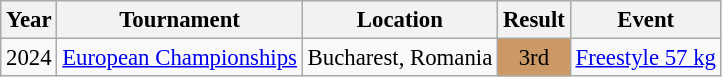<table class="wikitable" style="font-size:95%;">
<tr>
<th>Year</th>
<th>Tournament</th>
<th>Location</th>
<th>Result</th>
<th>Event</th>
</tr>
<tr>
<td>2024</td>
<td><a href='#'>European Championships</a></td>
<td>Bucharest, Romania</td>
<td align="center" bgcolor="cc9966">3rd</td>
<td><a href='#'>Freestyle 57 kg</a></td>
</tr>
</table>
